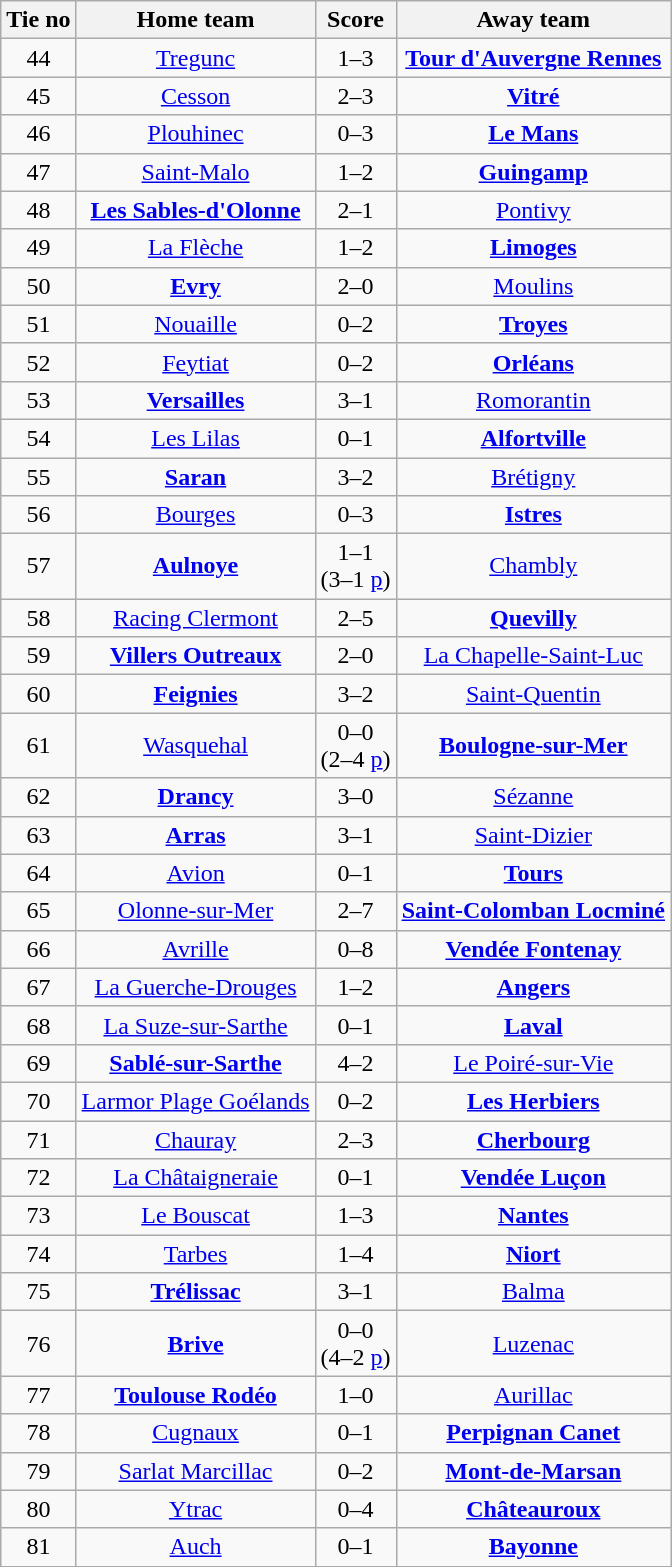<table class="wikitable" style="text-align:center">
<tr>
<th>Tie no</th>
<th>Home team</th>
<th>Score</th>
<th>Away team</th>
</tr>
<tr>
<td>44</td>
<td><a href='#'>Tregunc</a></td>
<td>1–3</td>
<td><strong><a href='#'>Tour d'Auvergne Rennes</a></strong></td>
</tr>
<tr>
<td>45</td>
<td><a href='#'>Cesson</a></td>
<td>2–3 </td>
<td><strong><a href='#'>Vitré</a></strong></td>
</tr>
<tr>
<td>46</td>
<td><a href='#'>Plouhinec</a></td>
<td>0–3</td>
<td><strong><a href='#'>Le Mans</a></strong></td>
</tr>
<tr>
<td>47</td>
<td><a href='#'>Saint-Malo</a></td>
<td>1–2</td>
<td><strong><a href='#'>Guingamp</a></strong></td>
</tr>
<tr>
<td>48</td>
<td><strong><a href='#'>Les Sables-d'Olonne</a></strong></td>
<td>2–1 </td>
<td><a href='#'>Pontivy</a></td>
</tr>
<tr>
<td>49</td>
<td><a href='#'>La Flèche</a></td>
<td>1–2</td>
<td><strong><a href='#'>Limoges</a></strong></td>
</tr>
<tr>
<td>50</td>
<td><strong><a href='#'>Evry</a></strong></td>
<td>2–0</td>
<td><a href='#'>Moulins</a></td>
</tr>
<tr>
<td>51</td>
<td><a href='#'>Nouaille</a></td>
<td>0–2</td>
<td><strong><a href='#'>Troyes</a></strong></td>
</tr>
<tr>
<td>52</td>
<td><a href='#'>Feytiat</a></td>
<td>0–2</td>
<td><strong><a href='#'>Orléans</a></strong></td>
</tr>
<tr>
<td>53</td>
<td><strong><a href='#'>Versailles</a></strong></td>
<td>3–1</td>
<td><a href='#'>Romorantin</a></td>
</tr>
<tr>
<td>54</td>
<td><a href='#'>Les Lilas</a></td>
<td>0–1 </td>
<td><strong><a href='#'>Alfortville</a></strong></td>
</tr>
<tr>
<td>55</td>
<td><strong><a href='#'>Saran</a></strong></td>
<td>3–2</td>
<td><a href='#'>Brétigny</a></td>
</tr>
<tr>
<td>56</td>
<td><a href='#'>Bourges</a></td>
<td>0–3</td>
<td><strong><a href='#'>Istres</a></strong></td>
</tr>
<tr>
<td>57</td>
<td><strong><a href='#'>Aulnoye</a></strong></td>
<td>1–1 <br>(3–1 <a href='#'>p</a>)</td>
<td><a href='#'>Chambly</a></td>
</tr>
<tr>
<td>58</td>
<td><a href='#'>Racing Clermont</a></td>
<td>2–5</td>
<td><strong><a href='#'>Quevilly</a></strong></td>
</tr>
<tr>
<td>59</td>
<td><strong><a href='#'>Villers Outreaux</a></strong></td>
<td>2–0</td>
<td><a href='#'>La Chapelle-Saint-Luc</a></td>
</tr>
<tr>
<td>60</td>
<td><strong><a href='#'>Feignies</a></strong></td>
<td>3–2</td>
<td><a href='#'>Saint-Quentin</a></td>
</tr>
<tr>
<td>61</td>
<td><a href='#'>Wasquehal</a></td>
<td>0–0 <br>(2–4 <a href='#'>p</a>)</td>
<td><strong><a href='#'>Boulogne-sur-Mer</a></strong></td>
</tr>
<tr>
<td>62</td>
<td><strong><a href='#'>Drancy</a></strong></td>
<td>3–0</td>
<td><a href='#'>Sézanne</a></td>
</tr>
<tr>
<td>63</td>
<td><strong><a href='#'>Arras</a></strong></td>
<td>3–1</td>
<td><a href='#'>Saint-Dizier</a></td>
</tr>
<tr>
<td>64</td>
<td><a href='#'>Avion</a></td>
<td>0–1</td>
<td><strong><a href='#'>Tours</a></strong></td>
</tr>
<tr>
<td>65</td>
<td><a href='#'>Olonne-sur-Mer</a></td>
<td>2–7</td>
<td><strong><a href='#'>Saint-Colomban Locminé</a></strong></td>
</tr>
<tr>
<td>66</td>
<td><a href='#'>Avrille</a></td>
<td>0–8</td>
<td><strong><a href='#'>Vendée Fontenay</a></strong></td>
</tr>
<tr>
<td>67</td>
<td><a href='#'>La Guerche-Drouges</a></td>
<td>1–2</td>
<td><strong><a href='#'>Angers</a></strong></td>
</tr>
<tr>
<td>68</td>
<td><a href='#'>La Suze-sur-Sarthe</a></td>
<td>0–1</td>
<td><strong><a href='#'>Laval</a></strong></td>
</tr>
<tr>
<td>69</td>
<td><strong><a href='#'>Sablé-sur-Sarthe</a></strong></td>
<td>4–2</td>
<td><a href='#'>Le Poiré-sur-Vie</a></td>
</tr>
<tr>
<td>70</td>
<td><a href='#'>Larmor Plage Goélands</a></td>
<td>0–2 </td>
<td><strong><a href='#'>Les Herbiers</a></strong></td>
</tr>
<tr>
<td>71</td>
<td><a href='#'>Chauray</a></td>
<td>2–3</td>
<td><strong><a href='#'>Cherbourg</a></strong></td>
</tr>
<tr>
<td>72</td>
<td><a href='#'>La Châtaigneraie</a></td>
<td>0–1</td>
<td><strong><a href='#'>Vendée Luçon</a></strong></td>
</tr>
<tr>
<td>73</td>
<td><a href='#'>Le Bouscat</a></td>
<td>1–3</td>
<td><strong><a href='#'>Nantes</a></strong></td>
</tr>
<tr>
<td>74</td>
<td><a href='#'>Tarbes</a></td>
<td>1–4</td>
<td><strong><a href='#'>Niort</a></strong></td>
</tr>
<tr>
<td>75</td>
<td><strong><a href='#'>Trélissac</a></strong></td>
<td>3–1</td>
<td><a href='#'>Balma</a></td>
</tr>
<tr>
<td>76</td>
<td><strong><a href='#'>Brive</a></strong></td>
<td>0–0 <br>(4–2 <a href='#'>p</a>)</td>
<td><a href='#'>Luzenac</a></td>
</tr>
<tr>
<td>77</td>
<td><strong><a href='#'>Toulouse Rodéo</a></strong></td>
<td>1–0</td>
<td><a href='#'>Aurillac</a></td>
</tr>
<tr>
<td>78</td>
<td><a href='#'>Cugnaux</a></td>
<td>0–1</td>
<td><strong><a href='#'>Perpignan Canet</a></strong></td>
</tr>
<tr>
<td>79</td>
<td><a href='#'>Sarlat Marcillac</a></td>
<td>0–2</td>
<td><strong><a href='#'>Mont-de-Marsan</a></strong></td>
</tr>
<tr>
<td>80</td>
<td><a href='#'>Ytrac</a></td>
<td>0–4</td>
<td><strong><a href='#'>Châteauroux</a></strong></td>
</tr>
<tr>
<td>81</td>
<td><a href='#'>Auch</a></td>
<td>0–1</td>
<td><strong><a href='#'>Bayonne</a></strong></td>
</tr>
</table>
